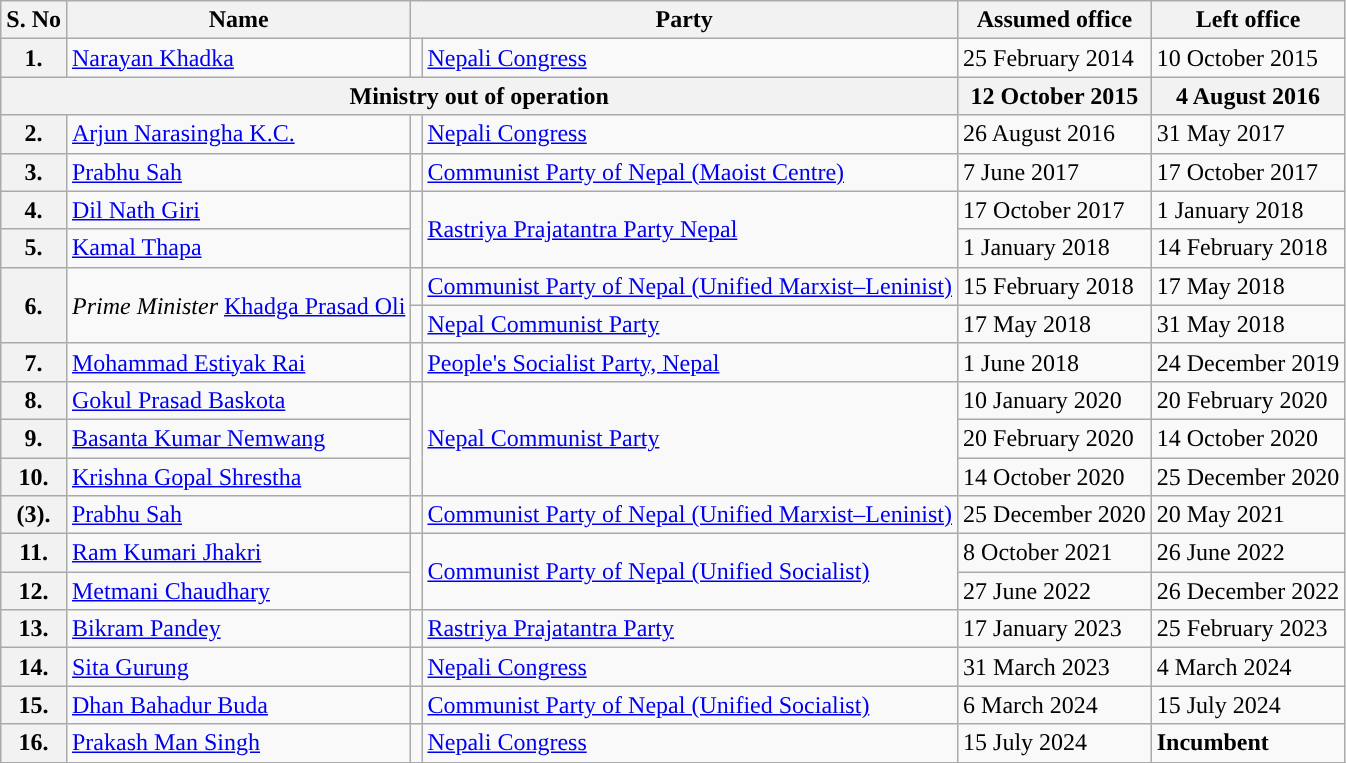<table class="wikitable">
<tr>
<th>S. No</th>
<th>Name</th>
<th colspan =2>Party</th>
<th>Assumed office</th>
<th>Left office</th>
</tr>
<tr>
<th>1.</th>
<td><a href='#'>Narayan Khadka</a></td>
<td style="background:"></td>
<td><a href='#'>Nepali Congress</a></td>
<td>25 February 2014</td>
<td>10 October 2015</td>
</tr>
<tr>
<th colspan="4">Ministry out of operation</th>
<th>12 October 2015</th>
<th>4 August 2016</th>
</tr>
<tr>
<th>2.</th>
<td><a href='#'>Arjun Narasingha K.C.</a></td>
<td style="background:"></td>
<td><a href='#'>Nepali Congress</a></td>
<td>26 August 2016</td>
<td>31 May 2017</td>
</tr>
<tr>
<th>3.</th>
<td><a href='#'>Prabhu Sah</a></td>
<td style="background:"></td>
<td><a href='#'>Communist Party of Nepal (Maoist Centre)</a></td>
<td>7 June 2017</td>
<td>17 October 2017</td>
</tr>
<tr>
<th>4.</th>
<td><a href='#'>Dil Nath Giri</a></td>
<td rowspan="2" style="background:"></td>
<td rowspan =2><a href='#'>Rastriya Prajatantra Party Nepal</a></td>
<td>17 October 2017</td>
<td>1 January 2018</td>
</tr>
<tr>
<th>5.</th>
<td><a href='#'>Kamal Thapa</a></td>
<td>1 January 2018</td>
<td>14 February 2018</td>
</tr>
<tr>
<th rowspan=2>6.</th>
<td rowspan =2><em>Prime Minister</em> <a href='#'>Khadga Prasad Oli</a></td>
<td style="background:"></td>
<td><a href='#'>Communist Party of Nepal (Unified Marxist–Leninist)</a></td>
<td>15 February 2018</td>
<td>17 May 2018</td>
</tr>
<tr>
<td style="background:"></td>
<td><a href='#'>Nepal Communist Party</a></td>
<td>17 May 2018</td>
<td>31 May 2018</td>
</tr>
<tr>
<th>7.</th>
<td><a href='#'>Mohammad Estiyak Rai</a></td>
<td style="background:"></td>
<td><a href='#'>People's Socialist Party, Nepal</a></td>
<td>1 June 2018</td>
<td>24 December 2019</td>
</tr>
<tr>
<th>8.</th>
<td><a href='#'>Gokul Prasad Baskota</a></td>
<td rowspan="3" style="background:"></td>
<td rowspan=3><a href='#'>Nepal Communist Party</a></td>
<td>10 January 2020</td>
<td>20 February 2020</td>
</tr>
<tr>
<th>9.</th>
<td><a href='#'>Basanta Kumar Nemwang</a></td>
<td>20 February 2020</td>
<td>14 October 2020</td>
</tr>
<tr>
<th>10.</th>
<td><a href='#'>Krishna Gopal Shrestha</a></td>
<td>14 October 2020</td>
<td>25 December 2020</td>
</tr>
<tr>
<th>(3).</th>
<td><a href='#'>Prabhu Sah</a></td>
<td style="background:"></td>
<td><a href='#'>Communist Party of Nepal (Unified Marxist–Leninist)</a></td>
<td>25 December 2020</td>
<td>20 May 2021</td>
</tr>
<tr>
<th>11.</th>
<td><a href='#'>Ram Kumari Jhakri</a></td>
<td rowspan="2" style="background:"></td>
<td rowspan=2><a href='#'>Communist Party of Nepal (Unified Socialist)</a></td>
<td>8 October 2021</td>
<td>26 June 2022</td>
</tr>
<tr>
<th>12.</th>
<td><a href='#'>Metmani Chaudhary</a></td>
<td>27 June 2022</td>
<td>26 December 2022</td>
</tr>
<tr>
<th>13.</th>
<td><a href='#'>Bikram Pandey</a></td>
<td style="background:"></td>
<td><a href='#'>Rastriya Prajatantra Party</a></td>
<td>17 January 2023</td>
<td>25 February 2023</td>
</tr>
<tr>
<th>14.</th>
<td><a href='#'>Sita Gurung</a></td>
<td style="background:"></td>
<td><a href='#'>Nepali Congress</a></td>
<td>31 March 2023</td>
<td>4 March 2024</td>
</tr>
<tr>
<th>15.</th>
<td><a href='#'>Dhan Bahadur Buda</a></td>
<td style="background:"></td>
<td><a href='#'>Communist Party of Nepal (Unified Socialist)</a></td>
<td>6 March 2024</td>
<td>15 July 2024</td>
</tr>
<tr>
<th>16.</th>
<td><a href='#'>Prakash Man Singh</a></td>
<td style="background:"></td>
<td><a href='#'>Nepali Congress</a></td>
<td>15 July 2024</td>
<td><strong>Incumbent</strong></td>
</tr>
<tr>
</tr>
</table>
